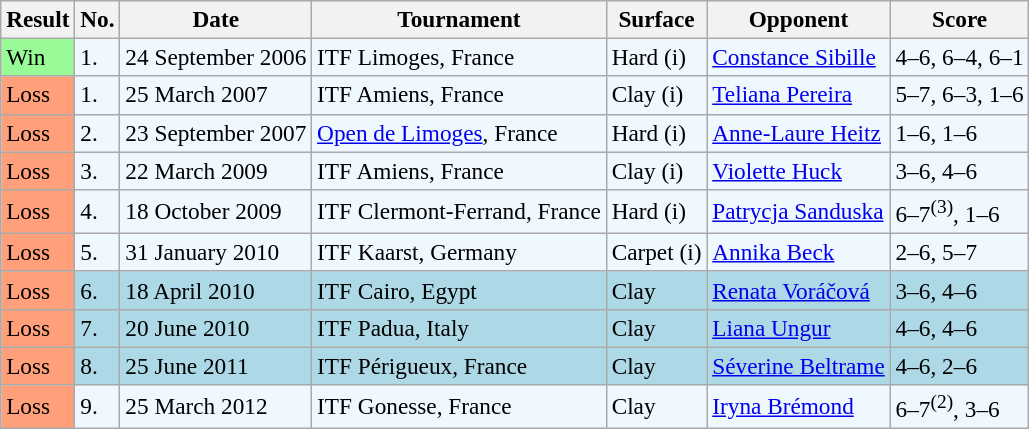<table class="sortable wikitable" style="font-size:97%;">
<tr>
<th>Result</th>
<th>No.</th>
<th>Date</th>
<th>Tournament</th>
<th>Surface</th>
<th>Opponent</th>
<th class="unsortable">Score</th>
</tr>
<tr bgcolor="#f0f8ff">
<td style="background:#98fb98;">Win</td>
<td>1.</td>
<td>24 September 2006</td>
<td>ITF Limoges, France</td>
<td>Hard (i)</td>
<td> <a href='#'>Constance Sibille</a></td>
<td>4–6, 6–4, 6–1</td>
</tr>
<tr bgcolor="#f0f8ff">
<td style="background:#ffa07a;">Loss</td>
<td>1.</td>
<td>25 March 2007</td>
<td>ITF Amiens, France</td>
<td>Clay (i)</td>
<td> <a href='#'>Teliana Pereira</a></td>
<td>5–7, 6–3, 1–6</td>
</tr>
<tr bgcolor="#f0f8ff">
<td style="background:#ffa07a;">Loss</td>
<td>2.</td>
<td>23 September 2007</td>
<td><a href='#'>Open de Limoges</a>, France</td>
<td>Hard (i)</td>
<td> <a href='#'>Anne-Laure Heitz</a></td>
<td>1–6, 1–6</td>
</tr>
<tr bgcolor="#f0f8ff">
<td style="background:#ffa07a;">Loss</td>
<td>3.</td>
<td>22 March 2009</td>
<td>ITF Amiens, France</td>
<td>Clay (i)</td>
<td> <a href='#'>Violette Huck</a></td>
<td>3–6, 4–6</td>
</tr>
<tr bgcolor="#f0f8ff">
<td style="background:#ffa07a;">Loss</td>
<td>4.</td>
<td>18 October 2009</td>
<td>ITF Clermont-Ferrand, France</td>
<td>Hard (i)</td>
<td> <a href='#'>Patrycja Sanduska</a></td>
<td>6–7<sup>(3)</sup>, 1–6</td>
</tr>
<tr bgcolor="#f0f8ff">
<td style="background:#ffa07a;">Loss</td>
<td>5.</td>
<td>31 January 2010</td>
<td>ITF Kaarst, Germany</td>
<td>Carpet (i)</td>
<td> <a href='#'>Annika Beck</a></td>
<td>2–6, 5–7</td>
</tr>
<tr bgcolor="lightblue">
<td style="background:#ffa07a;">Loss</td>
<td>6.</td>
<td>18 April 2010</td>
<td>ITF Cairo, Egypt</td>
<td>Clay</td>
<td> <a href='#'>Renata Voráčová</a></td>
<td>3–6, 4–6</td>
</tr>
<tr bgcolor="lightblue">
<td style="background:#ffa07a;">Loss</td>
<td>7.</td>
<td>20 June 2010</td>
<td>ITF Padua, Italy</td>
<td>Clay</td>
<td> <a href='#'>Liana Ungur</a></td>
<td>4–6, 4–6</td>
</tr>
<tr bgcolor="lightblue">
<td style="background:#ffa07a;">Loss</td>
<td>8.</td>
<td>25 June 2011</td>
<td>ITF Périgueux, France</td>
<td>Clay</td>
<td> <a href='#'>Séverine Beltrame</a></td>
<td>4–6, 2–6</td>
</tr>
<tr style="background:#f0f8ff;">
<td style="background:#ffa07a;">Loss</td>
<td>9.</td>
<td>25 March 2012</td>
<td>ITF Gonesse, France</td>
<td>Clay</td>
<td> <a href='#'>Iryna Brémond</a></td>
<td>6–7<sup>(2)</sup>, 3–6</td>
</tr>
</table>
